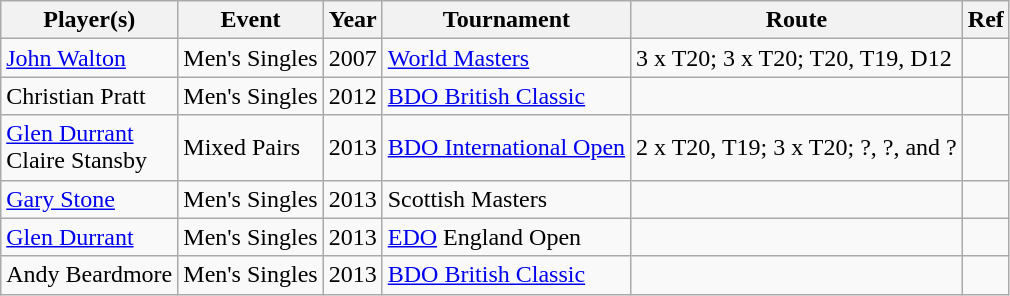<table class="wikitable sortable">
<tr>
<th>Player(s)</th>
<th>Event</th>
<th>Year</th>
<th>Tournament</th>
<th>Route</th>
<th>Ref</th>
</tr>
<tr>
<td> <a href='#'>John Walton</a></td>
<td>Men's Singles</td>
<td style="text-align: center;">2007</td>
<td><a href='#'>World Masters</a></td>
<td>3 x T20; 3 x T20; T20, T19, D12</td>
<td></td>
</tr>
<tr>
<td> Christian Pratt</td>
<td>Men's Singles</td>
<td style="text-align: center;">2012</td>
<td><a href='#'>BDO British Classic</a></td>
<td></td>
<td></td>
</tr>
<tr>
<td> <a href='#'>Glen Durrant</a> <br>  Claire Stansby</td>
<td>Mixed Pairs</td>
<td style="text-align: center;">2013</td>
<td><a href='#'>BDO International Open</a></td>
<td>2 x T20, T19; 3 x T20; ?, ?, and ?</td>
<td></td>
</tr>
<tr>
<td> <a href='#'>Gary Stone</a></td>
<td>Men's Singles</td>
<td style="text-align: center;">2013</td>
<td>Scottish Masters</td>
<td></td>
<td></td>
</tr>
<tr>
<td> <a href='#'>Glen Durrant</a></td>
<td>Men's Singles</td>
<td style="text-align: center;">2013</td>
<td><a href='#'>EDO</a> England Open</td>
<td></td>
<td></td>
</tr>
<tr>
<td> Andy Beardmore</td>
<td>Men's Singles</td>
<td style="text-align: center;">2013</td>
<td><a href='#'>BDO British Classic</a></td>
<td></td>
<td></td>
</tr>
</table>
